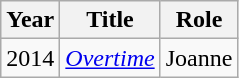<table class="wikitable" style="font-size: 100%;">
<tr>
<th>Year</th>
<th>Title</th>
<th>Role</th>
</tr>
<tr>
<td>2014</td>
<td><em><a href='#'>Overtime</a></em></td>
<td>Joanne</td>
</tr>
</table>
